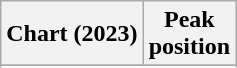<table class="wikitable sortable plainrowheaders" style="text-align:center">
<tr>
<th scope="col">Chart (2023)</th>
<th scope="col">Peak<br>position</th>
</tr>
<tr>
</tr>
<tr>
</tr>
<tr>
</tr>
</table>
